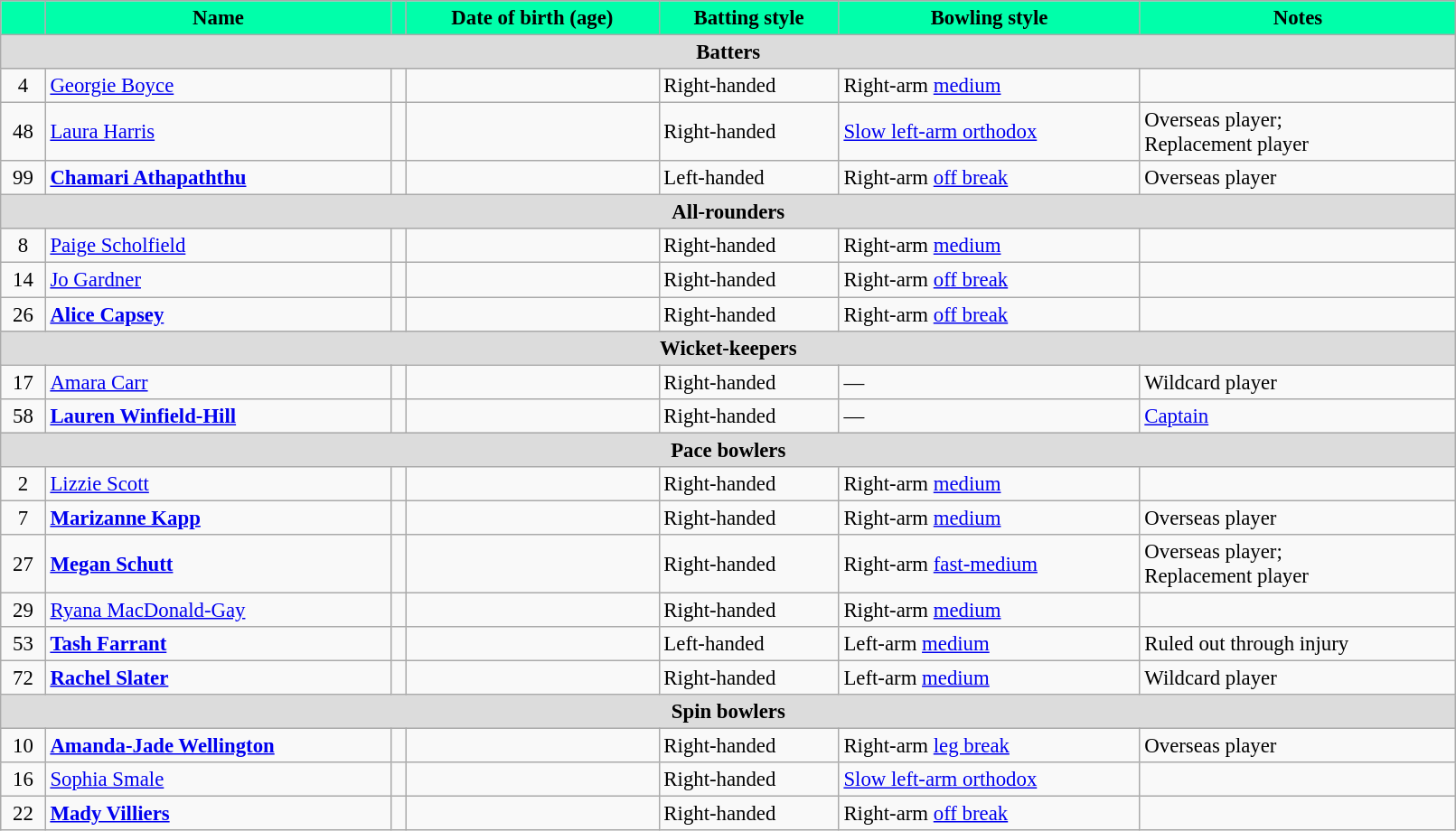<table class="wikitable" style="font-size:95%;" width="85%">
<tr>
<th style="background:#00FFAA; color:black"></th>
<th style="background:#00FFAA; color:black">Name</th>
<th style="background:#00FFAA; color:black"></th>
<th style="background:#00FFAA; color:black">Date of birth (age)</th>
<th style="background:#00FFAA; color:black">Batting style</th>
<th style="background:#00FFAA; color:black">Bowling style</th>
<th style="background:#00FFAA; color:black">Notes</th>
</tr>
<tr>
<th colspan="7" style="background: #DCDCDC" align=right>Batters</th>
</tr>
<tr>
<td style="text-align:center">4</td>
<td><a href='#'>Georgie Boyce</a></td>
<td></td>
<td></td>
<td>Right-handed</td>
<td>Right-arm <a href='#'>medium</a></td>
<td></td>
</tr>
<tr>
<td style="text-align:center">48</td>
<td><a href='#'>Laura Harris</a></td>
<td></td>
<td></td>
<td>Right-handed</td>
<td><a href='#'>Slow left-arm orthodox</a></td>
<td>Overseas player; <br>Replacement player</td>
</tr>
<tr>
<td style="text-align:center">99</td>
<td><strong><a href='#'>Chamari Athapaththu</a></strong></td>
<td></td>
<td></td>
<td>Left-handed</td>
<td>Right-arm <a href='#'>off break</a></td>
<td>Overseas player</td>
</tr>
<tr>
<th colspan="7" style="background: #DCDCDC" align=right>All-rounders</th>
</tr>
<tr>
<td style="text-align:center">8</td>
<td><a href='#'>Paige Scholfield</a></td>
<td></td>
<td></td>
<td>Right-handed</td>
<td>Right-arm <a href='#'>medium</a></td>
<td></td>
</tr>
<tr>
<td style="text-align:center">14</td>
<td><a href='#'>Jo Gardner</a></td>
<td></td>
<td></td>
<td>Right-handed</td>
<td>Right-arm <a href='#'>off break</a></td>
<td></td>
</tr>
<tr>
<td style="text-align:center">26</td>
<td><strong><a href='#'>Alice Capsey</a></strong></td>
<td></td>
<td></td>
<td>Right-handed</td>
<td>Right-arm <a href='#'>off break</a></td>
<td></td>
</tr>
<tr>
<th colspan="7" style="background: #DCDCDC" align=right>Wicket-keepers</th>
</tr>
<tr>
<td style="text-align:center">17</td>
<td><a href='#'>Amara Carr</a></td>
<td></td>
<td></td>
<td>Right-handed</td>
<td>—</td>
<td>Wildcard player</td>
</tr>
<tr>
<td style="text-align:center">58</td>
<td><strong><a href='#'>Lauren Winfield-Hill</a></strong></td>
<td></td>
<td></td>
<td>Right-handed</td>
<td>—</td>
<td><a href='#'>Captain</a></td>
</tr>
<tr>
<th colspan="7" style="background: #DCDCDC" align=right>Pace bowlers</th>
</tr>
<tr>
<td style="text-align:center">2</td>
<td><a href='#'>Lizzie Scott</a></td>
<td></td>
<td></td>
<td>Right-handed</td>
<td>Right-arm <a href='#'>medium</a></td>
<td></td>
</tr>
<tr>
<td style="text-align:center">7</td>
<td><strong><a href='#'>Marizanne Kapp</a></strong></td>
<td></td>
<td></td>
<td>Right-handed</td>
<td>Right-arm <a href='#'>medium</a></td>
<td>Overseas player</td>
</tr>
<tr>
<td style="text-align:center">27</td>
<td><strong><a href='#'>Megan Schutt</a></strong></td>
<td style="text-align:center"></td>
<td></td>
<td>Right-handed</td>
<td>Right-arm <a href='#'>fast-medium</a></td>
<td>Overseas player; <br>Replacement player</td>
</tr>
<tr>
<td style="text-align:center">29</td>
<td><a href='#'>Ryana MacDonald-Gay</a></td>
<td></td>
<td></td>
<td>Right-handed</td>
<td>Right-arm <a href='#'>medium</a></td>
<td></td>
</tr>
<tr>
<td style="text-align:center">53</td>
<td><strong><a href='#'>Tash Farrant</a></strong></td>
<td></td>
<td></td>
<td>Left-handed</td>
<td>Left-arm <a href='#'>medium</a></td>
<td>Ruled out through injury</td>
</tr>
<tr>
<td style="text-align:center">72</td>
<td><strong><a href='#'>Rachel Slater</a></strong></td>
<td></td>
<td></td>
<td>Right-handed</td>
<td>Left-arm <a href='#'>medium</a></td>
<td>Wildcard player</td>
</tr>
<tr>
<th colspan="7" style="background: #DCDCDC" align=right>Spin bowlers</th>
</tr>
<tr>
<td style="text-align:center">10</td>
<td><strong><a href='#'>Amanda-Jade Wellington</a></strong></td>
<td></td>
<td></td>
<td>Right-handed</td>
<td>Right-arm <a href='#'>leg break</a></td>
<td>Overseas player</td>
</tr>
<tr>
<td style="text-align:center">16</td>
<td><a href='#'>Sophia Smale</a></td>
<td></td>
<td></td>
<td>Right-handed</td>
<td><a href='#'>Slow left-arm orthodox</a></td>
<td></td>
</tr>
<tr>
<td style="text-align:center">22</td>
<td><strong><a href='#'>Mady Villiers</a></strong></td>
<td></td>
<td></td>
<td>Right-handed</td>
<td>Right-arm <a href='#'>off break</a></td>
<td></td>
</tr>
</table>
